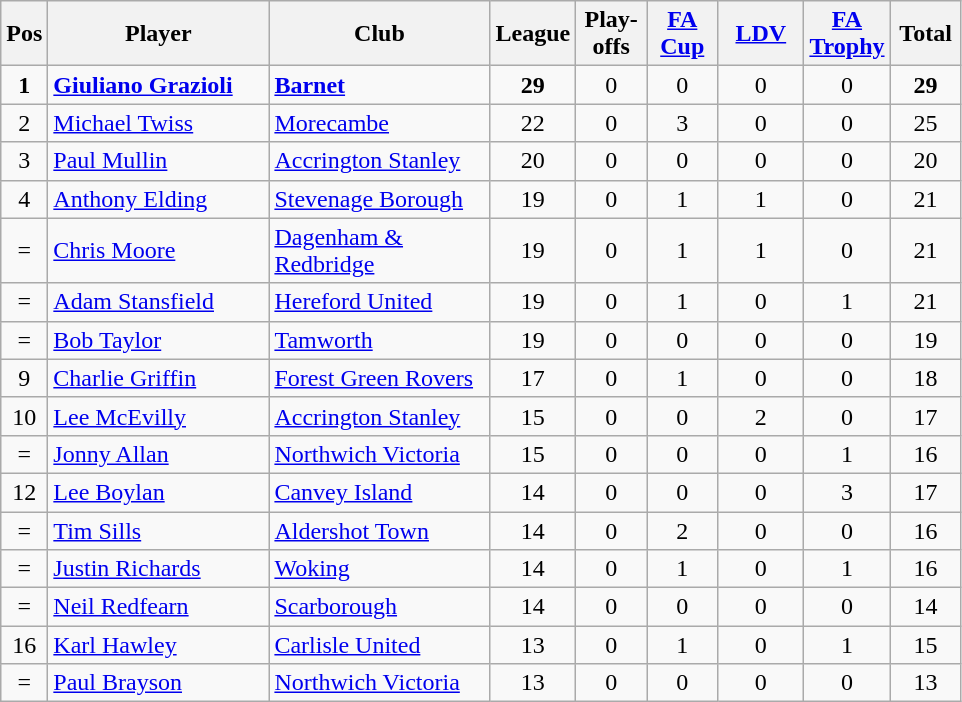<table class="wikitable" style="text-align: center;">
<tr>
<th width=20>Pos</th>
<th width=140>Player</th>
<th width=140>Club</th>
<th width=40>League</th>
<th width=40>Play-offs</th>
<th width=40><a href='#'>FA Cup</a></th>
<th width=50><a href='#'>LDV</a></th>
<th width=40><a href='#'>FA Trophy</a></th>
<th width=40>Total</th>
</tr>
<tr>
<td><strong>1</strong></td>
<td align=left><strong><a href='#'>Giuliano Grazioli</a></strong></td>
<td align=left><strong><a href='#'>Barnet</a></strong></td>
<td><strong>29</strong></td>
<td>0</td>
<td>0</td>
<td>0</td>
<td>0</td>
<td><strong>29</strong></td>
</tr>
<tr>
<td>2</td>
<td align=left><a href='#'>Michael Twiss</a></td>
<td align=left><a href='#'>Morecambe</a></td>
<td>22</td>
<td>0</td>
<td>3</td>
<td>0</td>
<td>0</td>
<td>25</td>
</tr>
<tr>
<td>3</td>
<td align=left><a href='#'>Paul Mullin</a></td>
<td align=left><a href='#'>Accrington Stanley</a></td>
<td>20</td>
<td>0</td>
<td>0</td>
<td>0</td>
<td>0</td>
<td>20</td>
</tr>
<tr>
<td>4</td>
<td align=left><a href='#'>Anthony Elding</a></td>
<td align=left><a href='#'>Stevenage Borough</a></td>
<td>19</td>
<td>0</td>
<td>1</td>
<td>1</td>
<td>0</td>
<td>21</td>
</tr>
<tr>
<td>=</td>
<td align=left><a href='#'>Chris Moore</a></td>
<td align=left><a href='#'>Dagenham & Redbridge</a></td>
<td>19</td>
<td>0</td>
<td>1</td>
<td>1</td>
<td>0</td>
<td>21</td>
</tr>
<tr>
<td>=</td>
<td align=left><a href='#'>Adam Stansfield</a></td>
<td align=left><a href='#'>Hereford United</a></td>
<td>19</td>
<td>0</td>
<td>1</td>
<td>0</td>
<td>1</td>
<td>21</td>
</tr>
<tr>
<td>=</td>
<td align=left><a href='#'>Bob Taylor</a></td>
<td align=left><a href='#'>Tamworth</a></td>
<td>19</td>
<td>0</td>
<td>0</td>
<td>0</td>
<td>0</td>
<td>19</td>
</tr>
<tr>
<td>9</td>
<td align=left><a href='#'>Charlie Griffin</a></td>
<td align=left><a href='#'>Forest Green Rovers</a></td>
<td>17</td>
<td>0</td>
<td>1</td>
<td>0</td>
<td>0</td>
<td>18</td>
</tr>
<tr>
<td>10</td>
<td align=left><a href='#'>Lee McEvilly</a></td>
<td align=left><a href='#'>Accrington Stanley</a></td>
<td>15</td>
<td>0</td>
<td>0</td>
<td>2</td>
<td>0</td>
<td>17</td>
</tr>
<tr>
<td>=</td>
<td align=left><a href='#'>Jonny Allan</a></td>
<td align=left><a href='#'>Northwich Victoria</a></td>
<td>15</td>
<td>0</td>
<td>0</td>
<td>0</td>
<td>1</td>
<td>16</td>
</tr>
<tr>
<td>12</td>
<td align=left><a href='#'>Lee Boylan</a></td>
<td align=left><a href='#'>Canvey Island</a></td>
<td>14</td>
<td>0</td>
<td>0</td>
<td>0</td>
<td>3</td>
<td>17</td>
</tr>
<tr>
<td>=</td>
<td align=left><a href='#'>Tim Sills</a></td>
<td align=left><a href='#'>Aldershot Town</a></td>
<td>14</td>
<td>0</td>
<td>2</td>
<td>0</td>
<td>0</td>
<td>16</td>
</tr>
<tr>
<td>=</td>
<td align=left><a href='#'>Justin Richards</a></td>
<td align=left><a href='#'>Woking</a></td>
<td>14</td>
<td>0</td>
<td>1</td>
<td>0</td>
<td>1</td>
<td>16</td>
</tr>
<tr>
<td>=</td>
<td align=left><a href='#'>Neil Redfearn</a></td>
<td align=left><a href='#'>Scarborough</a></td>
<td>14</td>
<td>0</td>
<td>0</td>
<td>0</td>
<td>0</td>
<td>14</td>
</tr>
<tr>
<td>16</td>
<td align=left><a href='#'>Karl Hawley</a></td>
<td align=left><a href='#'>Carlisle United</a></td>
<td>13</td>
<td>0</td>
<td>1</td>
<td>0</td>
<td>1</td>
<td>15</td>
</tr>
<tr>
<td>=</td>
<td align=left><a href='#'>Paul Brayson</a></td>
<td align=left><a href='#'>Northwich Victoria</a></td>
<td>13</td>
<td>0</td>
<td>0</td>
<td>0</td>
<td>0</td>
<td>13</td>
</tr>
</table>
